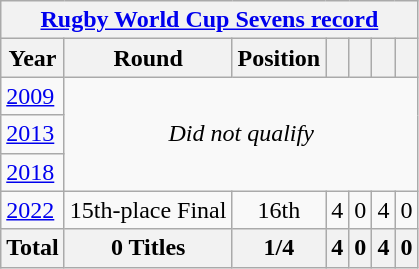<table class="wikitable" style="text-align: center;">
<tr>
<th colspan="10"><a href='#'>Rugby World Cup Sevens record</a></th>
</tr>
<tr>
<th>Year</th>
<th>Round</th>
<th>Position</th>
<th></th>
<th></th>
<th></th>
<th></th>
</tr>
<tr>
<td align="left"> <a href='#'>2009</a></td>
<td colspan="6" rowspan="3"><em>Did not qualify</em></td>
</tr>
<tr>
<td align="left"> <a href='#'>2013</a></td>
</tr>
<tr>
<td align="left"> <a href='#'>2018</a></td>
</tr>
<tr>
<td align="left"> <a href='#'>2022</a></td>
<td rowspan="1">15th-place Final</td>
<td>16th</td>
<td>4</td>
<td>0</td>
<td>4</td>
<td>0</td>
</tr>
<tr>
<th>Total</th>
<th>0 Titles</th>
<th>1/4</th>
<th>4</th>
<th>0</th>
<th>4</th>
<th>0</th>
</tr>
</table>
